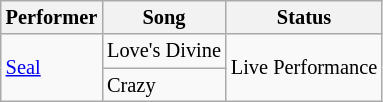<table class="wikitable" style="font-size: 85%">
<tr>
<th>Performer</th>
<th>Song</th>
<th>Status</th>
</tr>
<tr>
<td rowspan="2"> <a href='#'>Seal</a></td>
<td>Love's Divine</td>
<td rowspan="2">Live Performance</td>
</tr>
<tr>
<td>Crazy</td>
</tr>
</table>
